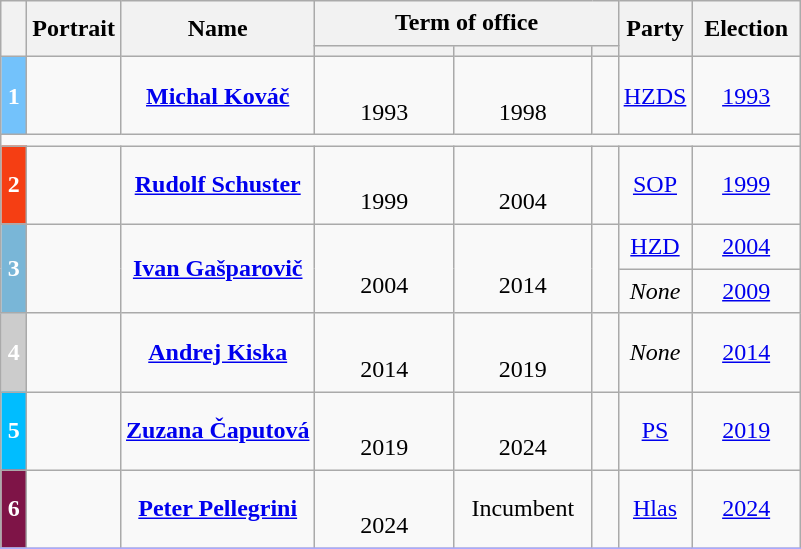<table class="wikitable" style="line-height:1.4em; text-align:center; border:1px #aaf solid;">
<tr>
<th rowspan="2" width="10"></th>
<th rowspan="2">Portrait</th>
<th rowspan="2">Name<br></th>
<th colspan="3">Term of office</th>
<th rowspan="2">Party</th>
<th rowspan="2" width="65">Election</th>
</tr>
<tr>
<th width="85"></th>
<th width="85"></th>
<th width="10"></th>
</tr>
<tr>
<th style="background:#73C2FB; color:white"><strong>1</strong></th>
<td></td>
<td><strong><a href='#'>Michal Kováč</a></strong><br></td>
<td class="nowrap"><br>1993</td>
<td class="nowrap"><br>1998</td>
<td></td>
<td><a href='#'>HZDS</a></td>
<td><a href='#'>1993</a></td>
</tr>
<tr>
<td colspan="8"></td>
</tr>
<tr>
<th style="background:#f53e13; color:white"><strong>2</strong></th>
<td></td>
<td><strong><a href='#'>Rudolf Schuster</a></strong><br></td>
<td class="nowrap"><br>1999</td>
<td class="nowrap"><br>2004</td>
<td></td>
<td><a href='#'>SOP</a></td>
<td><a href='#'>1999</a></td>
</tr>
<tr>
<th rowspan="2" style="background:#79b6d7; color:white"><strong>3</strong></th>
<td rowspan="2"></td>
<td rowspan="2"><strong><a href='#'>Ivan Gašparovič</a></strong><br></td>
<td rowspan="2"><br>2004</td>
<td rowspan="2"><br>2014</td>
<td rowspan="2"></td>
<td><a href='#'>HZD</a></td>
<td><a href='#'>2004</a></td>
</tr>
<tr>
<td><em>None</em></td>
<td><a href='#'>2009</a></td>
</tr>
<tr>
<th style="background:#cccccc; color:white"><strong>4</strong></th>
<td></td>
<td><strong><a href='#'>Andrej Kiska</a></strong><br></td>
<td><br>2014</td>
<td><br>2019</td>
<td></td>
<td><em>None</em></td>
<td><a href='#'>2014</a></td>
</tr>
<tr>
<th style="background:#00bdff; color:white"><strong>5</strong></th>
<td></td>
<td><strong><a href='#'>Zuzana Čaputová</a></strong><br></td>
<td><br>2019</td>
<td><br>2024</td>
<td></td>
<td><a href='#'>PS</a></td>
<td><a href='#'>2019</a></td>
</tr>
<tr>
<th style="background:#7e1447; color:white"><strong>6</strong></th>
<td></td>
<td><strong><a href='#'>Peter Pellegrini</a></strong><br></td>
<td><br>2024</td>
<td>Incumbent</td>
<td></td>
<td><a href='#'>Hlas</a></td>
<td><a href='#'>2024</a></td>
</tr>
<tr>
</tr>
</table>
